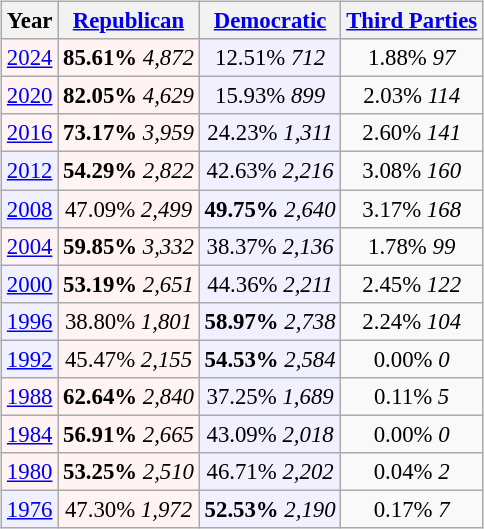<table class="wikitable" style="float:right; font-size:95%;">
<tr bgcolor=lightgrey>
<th>Year</th>
<th><a href='#'>Republican</a></th>
<th><a href='#'>Democratic</a></th>
<th><a href='#'>Third Parties</a></th>
</tr>
<tr>
<td align="center" bgcolor="#fff3f3"><a href='#'>2024</a></td>
<td align="center" bgcolor="#fff3f3"><strong>85.61%</strong> <em>4,872</em></td>
<td align="center" bgcolor="#f0f0ff">12.51% <em>712</em></td>
<td align="center">1.88% <em>97</em></td>
</tr>
<tr>
<td align="center" bgcolor="#fff3f3"><a href='#'>2020</a></td>
<td align="center" bgcolor="#fff3f3"><strong>82.05%</strong> <em>4,629</em></td>
<td align="center" bgcolor="#f0f0ff">15.93% <em>899</em></td>
<td align="center">2.03% <em>114</em></td>
</tr>
<tr>
<td align="center" bgcolor="#fff3f3"><a href='#'>2016</a></td>
<td align="center" bgcolor="#fff3f3"><strong>73.17%</strong> <em>3,959</em></td>
<td align="center" bgcolor="#f0f0ff">24.23% <em>1,311</em></td>
<td align="center">2.60% <em>141</em></td>
</tr>
<tr>
<td align="center" bgcolor="#f0f0ff"><a href='#'>2012</a></td>
<td align="center" bgcolor="#fff3f3"><strong>54.29%</strong> <em>2,822</em></td>
<td align="center" bgcolor="#f0f0ff">42.63% <em>2,216</em></td>
<td align="center">3.08% <em>160</em></td>
</tr>
<tr>
<td align="center" bgcolor="#f0f0ff"><a href='#'>2008</a></td>
<td align="center" bgcolor="#fff3f3">47.09% <em>2,499</em></td>
<td align="center" bgcolor="#f0f0ff"><strong>49.75%</strong> <em>2,640</em></td>
<td align="center">3.17% <em>168</em></td>
</tr>
<tr>
<td align="center" bgcolor="#fff3f3"><a href='#'>2004</a></td>
<td align="center" bgcolor="#fff3f3"><strong>59.85%</strong> <em>3,332</em></td>
<td align="center" bgcolor="#f0f0ff">38.37% <em>2,136</em></td>
<td align="center">1.78% <em>99</em></td>
</tr>
<tr>
<td align="center" bgcolor="#f0f0ff"><a href='#'>2000</a></td>
<td align="center" bgcolor="#fff3f3"><strong>53.19%</strong> <em>2,651</em></td>
<td align="center" bgcolor="#f0f0ff">44.36% <em>2,211</em></td>
<td align="center">2.45% <em>122</em></td>
</tr>
<tr>
<td align="center" bgcolor="#f0f0ff"><a href='#'>1996</a></td>
<td align="center" bgcolor="#fff3f3">38.80% <em>1,801</em></td>
<td align="center" bgcolor="#f0f0ff"><strong>58.97%</strong> <em>2,738</em></td>
<td align="center">2.24% <em>104</em></td>
</tr>
<tr>
<td align="center" bgcolor="#f0f0ff"><a href='#'>1992</a></td>
<td align="center" bgcolor="#fff3f3">45.47% <em>2,155</em></td>
<td align="center" bgcolor="#f0f0ff"><strong>54.53%</strong> <em>2,584</em></td>
<td align="center">0.00% <em>0</em></td>
</tr>
<tr>
<td align="center" bgcolor="#fff3f3"><a href='#'>1988</a></td>
<td align="center" bgcolor="#fff3f3"><strong>62.64%</strong> <em>2,840</em></td>
<td align="center" bgcolor="#f0f0ff">37.25% <em>1,689</em></td>
<td align="center">0.11% <em>5</em></td>
</tr>
<tr>
<td align="center" bgcolor="#fff3f3"><a href='#'>1984</a></td>
<td align="center" bgcolor="#fff3f3"><strong>56.91%</strong> <em>2,665</em></td>
<td align="center" bgcolor="#f0f0ff">43.09% <em>2,018</em></td>
<td align="center">0.00% <em>0</em></td>
</tr>
<tr>
<td align="center" bgcolor="#fff3f3"><a href='#'>1980</a></td>
<td align="center" bgcolor="#fff3f3"><strong>53.25%</strong> <em>2,510</em></td>
<td align="center" bgcolor="#f0f0ff">46.71% <em>2,202</em></td>
<td align="center">0.04% <em>2</em></td>
</tr>
<tr>
<td align="center" bgcolor="#f0f0ff"><a href='#'>1976</a></td>
<td align="center" bgcolor="#fff3f3">47.30% <em>1,972</em></td>
<td align="center" bgcolor="#f0f0ff"><strong>52.53%</strong> <em>2,190</em></td>
<td align="center">0.17% <em>7</em></td>
</tr>
</table>
